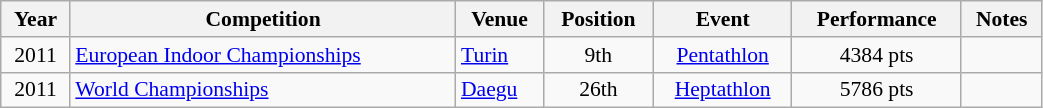<table class="wikitable" width=55% style="font-size:90%; text-align:center;">
<tr>
<th>Year</th>
<th>Competition</th>
<th>Venue</th>
<th>Position</th>
<th>Event</th>
<th>Performance</th>
<th>Notes</th>
</tr>
<tr>
<td>2011</td>
<td align=left><a href='#'>European Indoor Championships</a></td>
<td align=left> <a href='#'>Turin</a></td>
<td>9th</td>
<td><a href='#'>Pentathlon</a></td>
<td>4384 pts</td>
<td></td>
</tr>
<tr>
<td>2011</td>
<td align=left><a href='#'>World Championships</a></td>
<td align=left> <a href='#'>Daegu</a></td>
<td>26th</td>
<td><a href='#'>Heptathlon</a></td>
<td>5786 pts</td>
<td></td>
</tr>
</table>
